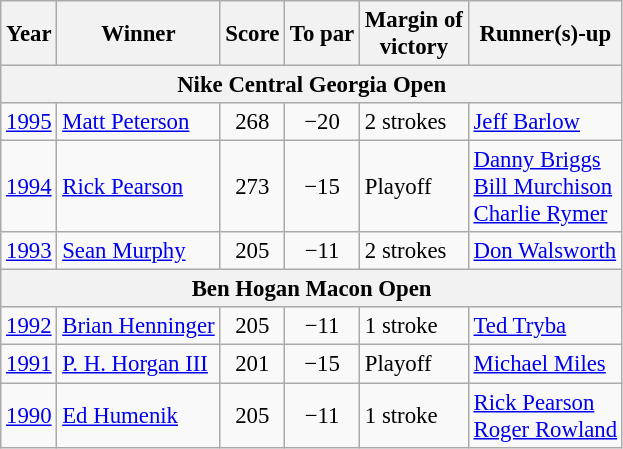<table class="wikitable" style="font-size:95%">
<tr>
<th>Year</th>
<th>Winner</th>
<th>Score</th>
<th>To par</th>
<th>Margin of<br>victory</th>
<th>Runner(s)-up</th>
</tr>
<tr>
<th colspan=6>Nike Central Georgia Open</th>
</tr>
<tr>
<td><a href='#'>1995</a></td>
<td> <a href='#'>Matt Peterson</a></td>
<td align=center>268</td>
<td align=center>−20</td>
<td>2 strokes</td>
<td> <a href='#'>Jeff Barlow</a></td>
</tr>
<tr>
<td><a href='#'>1994</a></td>
<td> <a href='#'>Rick Pearson</a></td>
<td align=center>273</td>
<td align=center>−15</td>
<td>Playoff</td>
<td> <a href='#'>Danny Briggs</a><br> <a href='#'>Bill Murchison</a><br> <a href='#'>Charlie Rymer</a></td>
</tr>
<tr>
<td><a href='#'>1993</a></td>
<td> <a href='#'>Sean Murphy</a></td>
<td align=center>205</td>
<td align=center>−11</td>
<td>2 strokes</td>
<td> <a href='#'>Don Walsworth</a></td>
</tr>
<tr>
<th colspan=6>Ben Hogan Macon Open</th>
</tr>
<tr>
<td><a href='#'>1992</a></td>
<td> <a href='#'>Brian Henninger</a></td>
<td align=center>205</td>
<td align=center>−11</td>
<td>1 stroke</td>
<td> <a href='#'>Ted Tryba</a></td>
</tr>
<tr>
<td><a href='#'>1991</a></td>
<td> <a href='#'>P. H. Horgan III</a></td>
<td align=center>201</td>
<td align=center>−15</td>
<td>Playoff</td>
<td> <a href='#'>Michael Miles</a></td>
</tr>
<tr>
<td><a href='#'>1990</a></td>
<td> <a href='#'>Ed Humenik</a></td>
<td align=center>205</td>
<td align=center>−11</td>
<td>1 stroke</td>
<td> <a href='#'>Rick Pearson</a><br> <a href='#'>Roger Rowland</a></td>
</tr>
</table>
